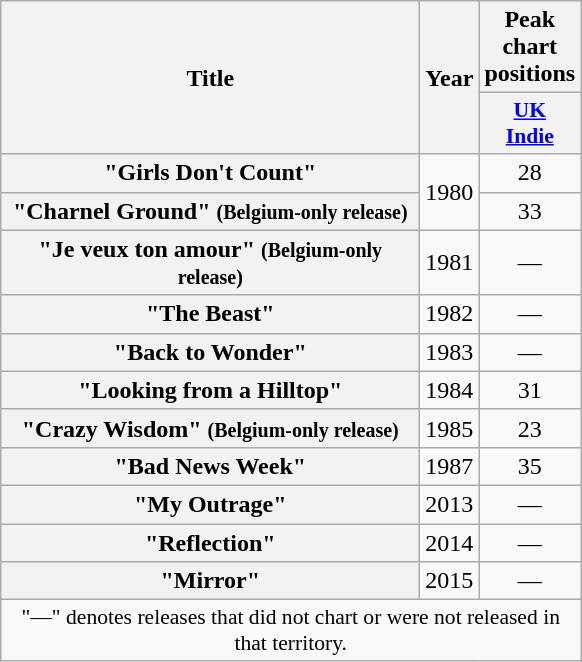<table class="wikitable plainrowheaders" style="text-align:center;">
<tr>
<th rowspan="2" scope="col" style="width:17em;">Title</th>
<th rowspan="2" scope="col" style="width:2em;">Year</th>
<th>Peak chart positions</th>
</tr>
<tr>
<th scope="col" style="width:2em;font-size:90%;"><a href='#'>UK<br>Indie</a><br></th>
</tr>
<tr>
<th scope="row">"Girls Don't Count"</th>
<td rowspan="2">1980</td>
<td>28</td>
</tr>
<tr>
<th scope="row">"Charnel Ground" <small>(Belgium-only release)</small></th>
<td>33</td>
</tr>
<tr>
<th scope="row">"Je veux ton amour" <small>(Belgium-only release)</small></th>
<td>1981</td>
<td>—</td>
</tr>
<tr>
<th scope="row">"The Beast"</th>
<td>1982</td>
<td>—</td>
</tr>
<tr>
<th scope="row">"Back to Wonder"</th>
<td>1983</td>
<td>—</td>
</tr>
<tr>
<th scope="row">"Looking from a Hilltop"</th>
<td>1984</td>
<td>31</td>
</tr>
<tr>
<th scope="row">"Crazy Wisdom" <small>(Belgium-only release)</small></th>
<td>1985</td>
<td>23</td>
</tr>
<tr>
<th scope="row">"Bad News Week"</th>
<td>1987</td>
<td>35</td>
</tr>
<tr>
<th scope="row">"My Outrage"</th>
<td>2013</td>
<td>—</td>
</tr>
<tr>
<th scope="row">"Reflection"</th>
<td>2014</td>
<td>—</td>
</tr>
<tr>
<th scope="row">"Mirror"</th>
<td>2015</td>
<td>—</td>
</tr>
<tr>
<td colspan="3" style="font-size:90%">"—" denotes releases that did not chart or were not released in that territory.</td>
</tr>
</table>
